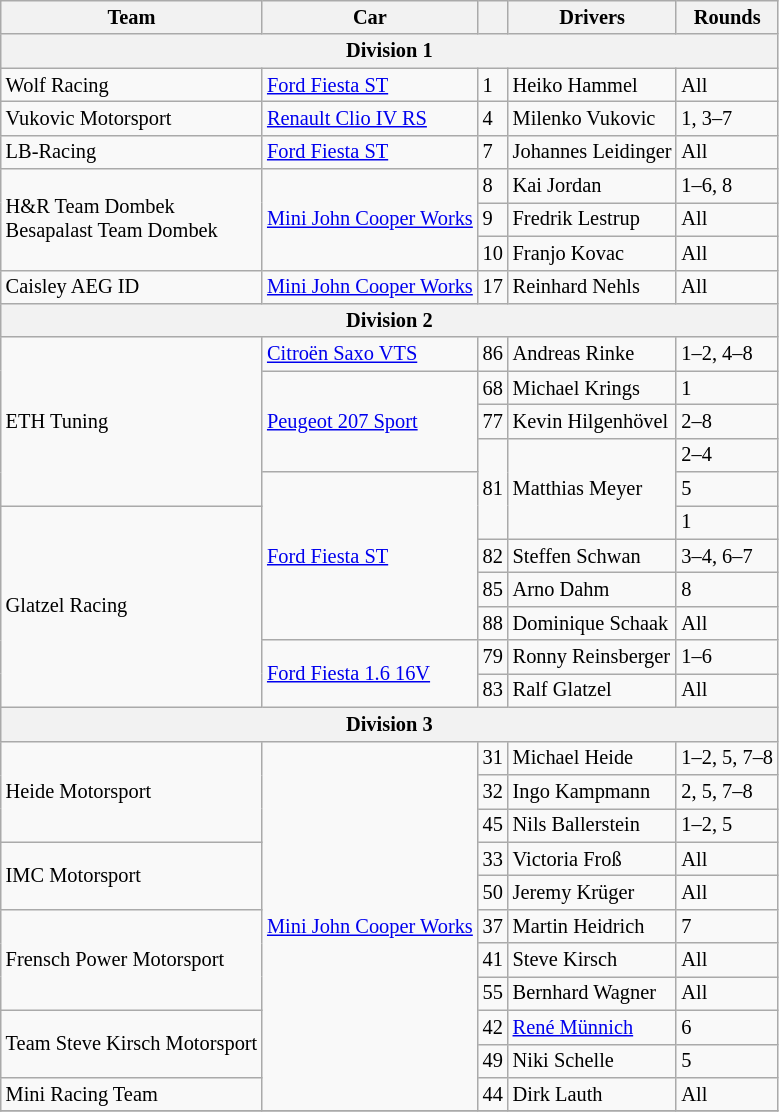<table class="wikitable" style="font-size: 85%">
<tr>
<th>Team</th>
<th>Car</th>
<th></th>
<th>Drivers</th>
<th>Rounds</th>
</tr>
<tr>
<th colspan=5>Division 1</th>
</tr>
<tr>
<td> Wolf Racing</td>
<td><a href='#'>Ford Fiesta ST</a></td>
<td>1</td>
<td> Heiko Hammel</td>
<td>All</td>
</tr>
<tr>
<td> Vukovic Motorsport</td>
<td><a href='#'>Renault Clio IV RS</a></td>
<td>4</td>
<td> Milenko Vukovic</td>
<td>1, 3–7</td>
</tr>
<tr>
<td> LB-Racing</td>
<td><a href='#'>Ford Fiesta ST</a></td>
<td>7</td>
<td> Johannes Leidinger</td>
<td>All</td>
</tr>
<tr>
<td rowspan=3> H&R Team Dombek<br> Besapalast Team Dombek</td>
<td rowspan=3><a href='#'>Mini John Cooper Works</a></td>
<td>8</td>
<td> Kai Jordan</td>
<td>1–6, 8</td>
</tr>
<tr>
<td>9</td>
<td> Fredrik Lestrup</td>
<td>All</td>
</tr>
<tr>
<td>10</td>
<td> Franjo Kovac</td>
<td>All</td>
</tr>
<tr>
<td> Caisley AEG ID</td>
<td><a href='#'>Mini John Cooper Works</a></td>
<td>17</td>
<td> Reinhard Nehls</td>
<td>All</td>
</tr>
<tr>
<th colspan=5>Division 2</th>
</tr>
<tr>
<td rowspan=5> ETH Tuning</td>
<td><a href='#'>Citroën Saxo VTS</a></td>
<td>86</td>
<td> Andreas Rinke</td>
<td>1–2, 4–8</td>
</tr>
<tr>
<td rowspan=3><a href='#'>Peugeot 207 Sport</a></td>
<td>68</td>
<td> Michael Krings</td>
<td>1</td>
</tr>
<tr>
<td>77</td>
<td> Kevin Hilgenhövel</td>
<td>2–8</td>
</tr>
<tr>
<td rowspan=3>81</td>
<td rowspan=3> Matthias Meyer</td>
<td>2–4</td>
</tr>
<tr>
<td rowspan=5><a href='#'>Ford Fiesta ST</a></td>
<td>5</td>
</tr>
<tr>
<td rowspan=6> Glatzel Racing</td>
<td>1</td>
</tr>
<tr>
<td>82</td>
<td> Steffen Schwan</td>
<td>3–4, 6–7</td>
</tr>
<tr>
<td>85</td>
<td> Arno Dahm</td>
<td>8</td>
</tr>
<tr>
<td>88</td>
<td> Dominique Schaak</td>
<td>All</td>
</tr>
<tr>
<td rowspan=2><a href='#'>Ford Fiesta 1.6 16V</a></td>
<td>79</td>
<td> Ronny Reinsberger</td>
<td>1–6</td>
</tr>
<tr>
<td>83</td>
<td> Ralf Glatzel</td>
<td>All</td>
</tr>
<tr>
<th colspan=5>Division 3</th>
</tr>
<tr>
<td rowspan=3> Heide Motorsport</td>
<td rowspan=11><a href='#'>Mini John Cooper Works</a></td>
<td>31</td>
<td> Michael Heide</td>
<td>1–2, 5, 7–8</td>
</tr>
<tr>
<td>32</td>
<td> Ingo Kampmann</td>
<td>2, 5, 7–8</td>
</tr>
<tr>
<td>45</td>
<td> Nils Ballerstein</td>
<td>1–2, 5</td>
</tr>
<tr>
<td rowspan=2> IMC Motorsport</td>
<td>33</td>
<td> Victoria Froß</td>
<td>All</td>
</tr>
<tr>
<td>50</td>
<td> Jeremy Krüger</td>
<td>All</td>
</tr>
<tr>
<td rowspan=3> Frensch Power Motorsport</td>
<td>37</td>
<td> Martin Heidrich</td>
<td>7</td>
</tr>
<tr>
<td>41</td>
<td> Steve Kirsch</td>
<td>All</td>
</tr>
<tr>
<td>55</td>
<td> Bernhard Wagner</td>
<td>All</td>
</tr>
<tr>
<td rowspan=2> Team Steve Kirsch Motorsport</td>
<td>42</td>
<td> <a href='#'>René Münnich</a></td>
<td>6</td>
</tr>
<tr>
<td>49</td>
<td> Niki Schelle</td>
<td>5</td>
</tr>
<tr>
<td> Mini Racing Team</td>
<td>44</td>
<td> Dirk Lauth</td>
<td>All</td>
</tr>
<tr>
</tr>
</table>
